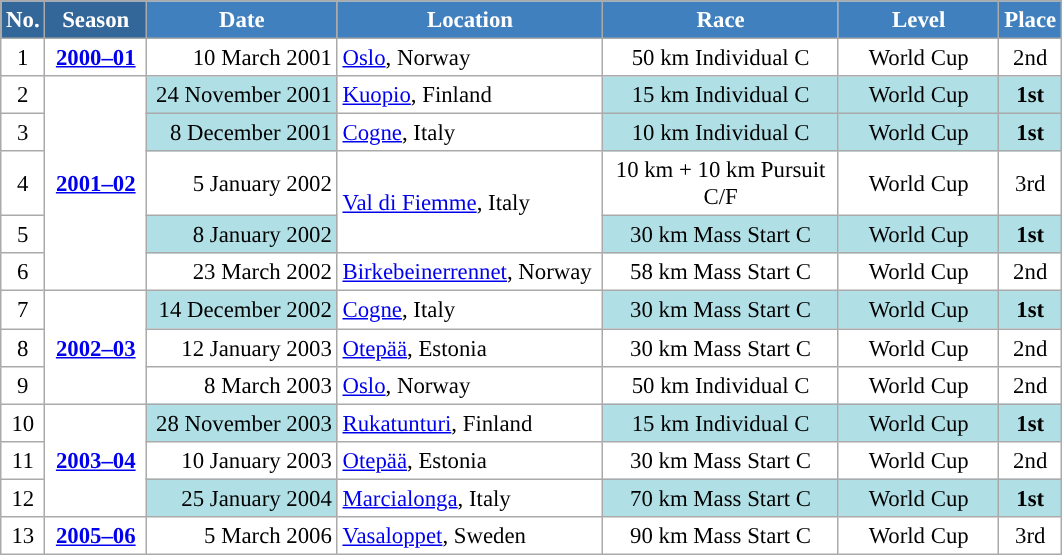<table class="wikitable sortable" style="font-size:95%; text-align:center; border:grey solid 1px; border-collapse:collapse; background:#ffffff;">
<tr style="background:#efefef;">
<th style="background-color:#369; color:white;">No.</th>
<th style="background-color:#369; color:white;">Season</th>
<th style="background-color:#4180be; color:white; width:120px;">Date</th>
<th style="background-color:#4180be; color:white; width:170px;">Location</th>
<th style="background-color:#4180be; color:white; width:150px;">Race</th>
<th style="background-color:#4180be; color:white; width:100px;">Level</th>
<th style="background-color:#4180be; color:white;">Place</th>
</tr>
<tr>
<td align=center>1</td>
<td rowspan=1 align=center><strong> <a href='#'>2000–01</a> </strong></td>
<td align=right>10 March 2001</td>
<td align=left> <a href='#'>Oslo</a>, Norway</td>
<td>50 km Individual C</td>
<td>World Cup</td>
<td>2nd</td>
</tr>
<tr>
<td align=center>2</td>
<td rowspan=5 align=center><strong><a href='#'>2001–02</a></strong></td>
<td bgcolor="#BOEOE6" align=right>24 November 2001</td>
<td align=left> <a href='#'>Kuopio</a>, Finland</td>
<td bgcolor="#BOEOE6">15 km Individual C</td>
<td bgcolor="#BOEOE6">World Cup</td>
<td bgcolor="#BOEOE6"><strong>1st</strong></td>
</tr>
<tr>
<td align=center>3</td>
<td bgcolor="#BOEOE6" align=right>8 December 2001</td>
<td align=left> <a href='#'>Cogne</a>, Italy</td>
<td bgcolor="#BOEOE6">10 km Individual C</td>
<td bgcolor="#BOEOE6">World Cup</td>
<td bgcolor="#BOEOE6"><strong>1st</strong></td>
</tr>
<tr>
<td align=center>4</td>
<td align=right>5 January 2002</td>
<td rowspan=2 align=left> <a href='#'>Val di Fiemme</a>, Italy</td>
<td>10 km + 10 km Pursuit C/F</td>
<td>World Cup</td>
<td>3rd</td>
</tr>
<tr>
<td align=center>5</td>
<td bgcolor="#BOEOE6" align=right>8 January 2002</td>
<td bgcolor="#BOEOE6">30 km Mass Start C</td>
<td bgcolor="#BOEOE6">World Cup</td>
<td bgcolor="#BOEOE6"><strong>1st</strong></td>
</tr>
<tr>
<td align=center>6</td>
<td align=right>23 March 2002</td>
<td align=left> <a href='#'>Birkebeinerrennet</a>, Norway</td>
<td>58 km Mass Start C</td>
<td>World Cup</td>
<td>2nd</td>
</tr>
<tr>
<td align=center>7</td>
<td rowspan=3 align=center><strong><a href='#'>2002–03</a></strong></td>
<td bgcolor="#BOEOE6" align=right>14 December 2002</td>
<td align=left> <a href='#'>Cogne</a>, Italy</td>
<td bgcolor="#BOEOE6">30 km Mass Start C</td>
<td bgcolor="#BOEOE6">World Cup</td>
<td bgcolor="#BOEOE6"><strong>1st</strong></td>
</tr>
<tr>
<td align=center>8</td>
<td align=right>12 January 2003</td>
<td align=left> <a href='#'>Otepää</a>, Estonia</td>
<td>30 km Mass Start C</td>
<td>World Cup</td>
<td>2nd</td>
</tr>
<tr>
<td align=center>9</td>
<td align=right>8 March 2003</td>
<td align=left> <a href='#'>Oslo</a>, Norway</td>
<td>50 km Individual C</td>
<td>World Cup</td>
<td>2nd</td>
</tr>
<tr>
<td align=center>10</td>
<td rowspan=3 align=center><strong><a href='#'>2003–04</a></strong></td>
<td bgcolor="#BOEOE6" align=right>28 November 2003</td>
<td align=left> <a href='#'>Rukatunturi</a>, Finland</td>
<td bgcolor="#BOEOE6">15 km Individual C</td>
<td bgcolor="#BOEOE6">World Cup</td>
<td bgcolor="#BOEOE6"><strong>1st</strong></td>
</tr>
<tr>
<td align=center>11</td>
<td align=right>10 January 2003</td>
<td align=left> <a href='#'>Otepää</a>, Estonia</td>
<td>30 km Mass Start C</td>
<td>World Cup</td>
<td>2nd</td>
</tr>
<tr>
<td align=center>12</td>
<td bgcolor="#BOEOE6" align=right>25 January 2004</td>
<td align=left> <a href='#'>Marcialonga</a>, Italy</td>
<td bgcolor="#BOEOE6">70 km Mass Start C</td>
<td bgcolor="#BOEOE6">World Cup</td>
<td bgcolor="#BOEOE6"><strong>1st</strong></td>
</tr>
<tr>
<td align=center>13</td>
<td rowspan=1 align=center><strong> <a href='#'>2005–06</a> </strong></td>
<td align=right>5 March 2006</td>
<td align=left> <a href='#'>Vasaloppet</a>, Sweden</td>
<td>90 km Mass Start C</td>
<td>World Cup</td>
<td>3rd</td>
</tr>
</table>
